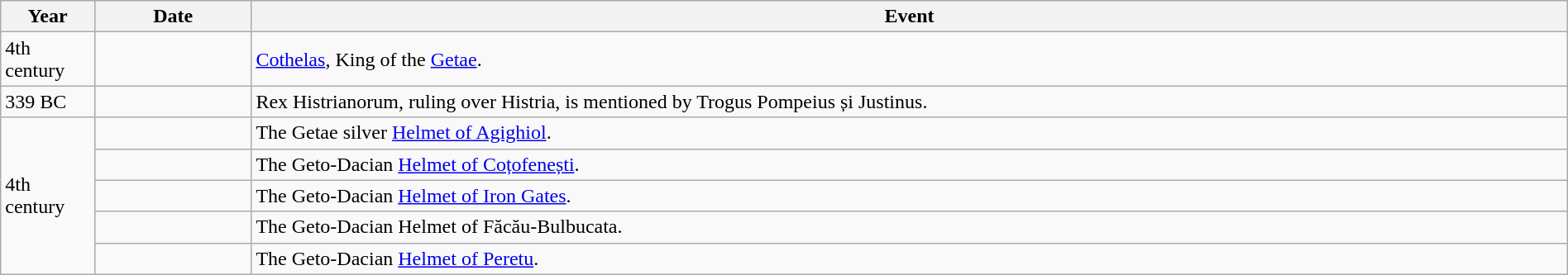<table class="wikitable" width="100%">
<tr>
<th style="width:6%">Year</th>
<th style="width:10%">Date</th>
<th>Event</th>
</tr>
<tr>
<td>4th century</td>
<td></td>
<td><a href='#'>Cothelas</a>, King of the <a href='#'>Getae</a>.</td>
</tr>
<tr>
<td>339 BC</td>
<td></td>
<td>Rex Histrianorum, ruling over Histria, is mentioned by Trogus Pompeius și Justinus.</td>
</tr>
<tr>
<td rowspan="5">4th century</td>
<td></td>
<td>The Getae silver <a href='#'>Helmet of Agighiol</a>.</td>
</tr>
<tr>
<td></td>
<td>The Geto-Dacian <a href='#'>Helmet of Coțofenești</a>.</td>
</tr>
<tr>
<td></td>
<td>The Geto-Dacian <a href='#'>Helmet of Iron Gates</a>.</td>
</tr>
<tr>
<td></td>
<td>The Geto-Dacian Helmet of Făcău-Bulbucata.</td>
</tr>
<tr>
<td></td>
<td>The Geto-Dacian <a href='#'>Helmet of Peretu</a>.</td>
</tr>
</table>
